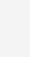<table cellpadding=10 border="0" align=center>
<tr>
<td bgcolor=#f4f4f4><br></td>
</tr>
</table>
